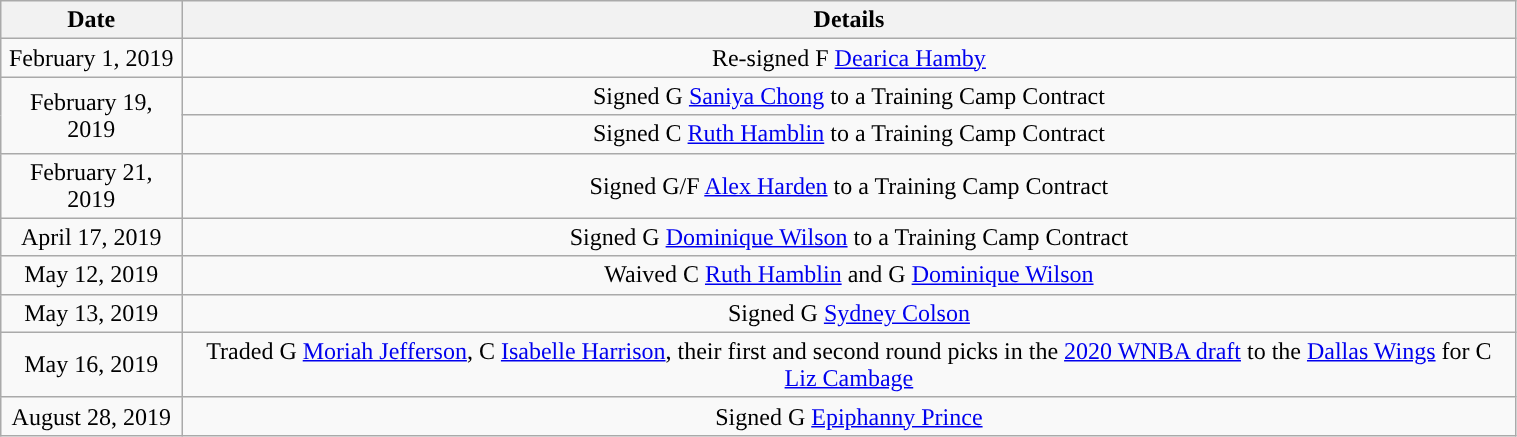<table class="wikitable" style="width:80%; text-align:center;">
<tr>
<th>Date</th>
<th>Details</th>
</tr>
<tr>
<td>February 1, 2019</td>
<td>Re-signed F <a href='#'>Dearica Hamby</a></td>
</tr>
<tr>
<td rowspan=2>February 19, 2019</td>
<td>Signed G <a href='#'>Saniya Chong</a> to a Training Camp Contract</td>
</tr>
<tr>
<td>Signed C <a href='#'>Ruth Hamblin</a> to a Training Camp Contract</td>
</tr>
<tr>
<td>February 21, 2019</td>
<td>Signed G/F <a href='#'>Alex Harden</a> to a Training Camp Contract</td>
</tr>
<tr>
<td>April 17, 2019</td>
<td>Signed G <a href='#'>Dominique Wilson</a> to a Training Camp Contract</td>
</tr>
<tr>
<td>May 12, 2019</td>
<td>Waived C <a href='#'>Ruth Hamblin</a> and G <a href='#'>Dominique Wilson</a></td>
</tr>
<tr>
<td>May 13, 2019</td>
<td>Signed G <a href='#'>Sydney Colson</a></td>
</tr>
<tr>
<td>May 16, 2019</td>
<td>Traded G <a href='#'>Moriah Jefferson</a>, C <a href='#'>Isabelle Harrison</a>, their first and second round picks in the <a href='#'>2020 WNBA draft</a> to the <a href='#'>Dallas Wings</a> for C <a href='#'>Liz Cambage</a></td>
</tr>
<tr>
<td>August 28, 2019</td>
<td>Signed G <a href='#'>Epiphanny Prince</a></td>
</tr>
</table>
